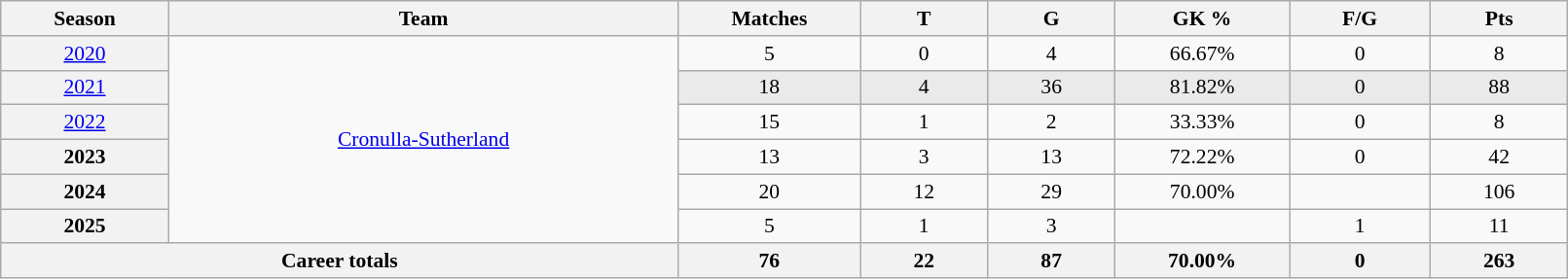<table class="wikitable sortable"  style="font-size:90%; text-align:center; width:85%;">
<tr>
<th width=2%>Season</th>
<th width=8%>Team</th>
<th width=2%>Matches</th>
<th width=2%>T</th>
<th width=2%>G</th>
<th width=2%>GK %</th>
<th width=2%>F/G</th>
<th width=2%>Pts</th>
</tr>
<tr>
<th scope="row" style="text-align:center; font-weight:normal"><a href='#'>2020</a></th>
<td rowspan="6" style="text-align:center;"> <a href='#'>Cronulla-Sutherland</a></td>
<td>5</td>
<td>0</td>
<td>4</td>
<td>66.67%</td>
<td>0</td>
<td>8</td>
</tr>
<tr style="background:#eaeaea;">
<th scope="row" style="text-align:center; font-weight:normal"><a href='#'>2021</a></th>
<td>18</td>
<td>4</td>
<td>36</td>
<td>81.82%</td>
<td>0</td>
<td>88</td>
</tr>
<tr>
<th scope="row" style="text-align:center; font-weight:normal"><a href='#'>2022</a></th>
<td>15</td>
<td>1</td>
<td>2</td>
<td>33.33%</td>
<td>0</td>
<td>8</td>
</tr>
<tr>
<th>2023</th>
<td>13</td>
<td>3</td>
<td>13</td>
<td>72.22%</td>
<td>0</td>
<td>42</td>
</tr>
<tr>
<th>2024</th>
<td>20</td>
<td>12</td>
<td>29</td>
<td>70.00%</td>
<td></td>
<td>106</td>
</tr>
<tr>
<th>2025</th>
<td>5</td>
<td>1</td>
<td>3</td>
<td></td>
<td>1</td>
<td>11</td>
</tr>
<tr class="sortbottom">
<th colspan="2">Career totals</th>
<th>76</th>
<th>22</th>
<th>87</th>
<th>70.00%</th>
<th>0</th>
<th>263</th>
</tr>
</table>
